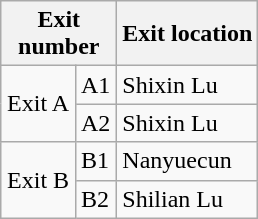<table class="wikitable">
<tr>
<th style="width:70px" colspan="2">Exit number</th>
<th>Exit location</th>
</tr>
<tr>
<td align="center" rowspan="2">Exit A</td>
<td>A1</td>
<td>Shixin Lu</td>
</tr>
<tr>
<td>A2</td>
<td>Shixin Lu</td>
</tr>
<tr>
<td align="center" rowspan="2">Exit B</td>
<td>B1</td>
<td>Nanyuecun</td>
</tr>
<tr>
<td>B2</td>
<td>Shilian Lu</td>
</tr>
</table>
